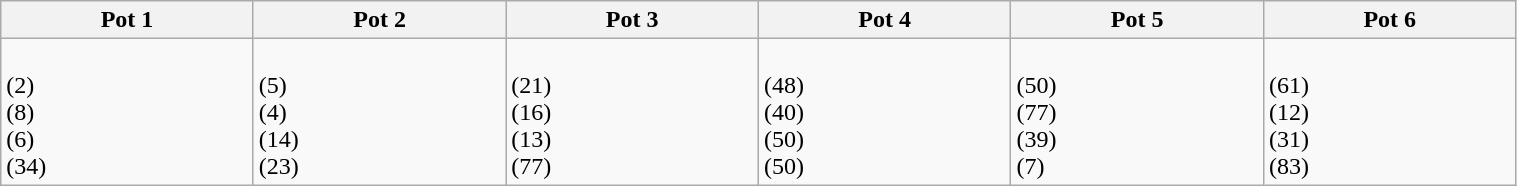<table class="wikitable" style="width:80%;">
<tr>
<th width=15%><strong>Pot 1</strong></th>
<th width=15%><strong>Pot 2</strong></th>
<th width=15%><strong>Pot 3</strong></th>
<th width=15%><strong>Pot 4</strong></th>
<th width=15%><strong>Pot 5</strong></th>
<th width=15%><strong>Pot 6</strong></th>
</tr>
<tr>
<td><br> (2)<br>
 (8)<br>
 (6)<br>
 (34)</td>
<td><br> (5)<br>
 (4)<br>
 (14)<br>
 (23)</td>
<td><br> (21)<br>
 (16)<br>
 (13)<br>
 (77)</td>
<td><br> (48)<br>
 (40)<br>
 (50)<br>
 (50)</td>
<td><br> (50)<br>
 (77)<br>
 (39)<br>
 (7)</td>
<td><br> (61)<br>
 (12)<br>
 (31)<br>
 (83)</td>
</tr>
</table>
